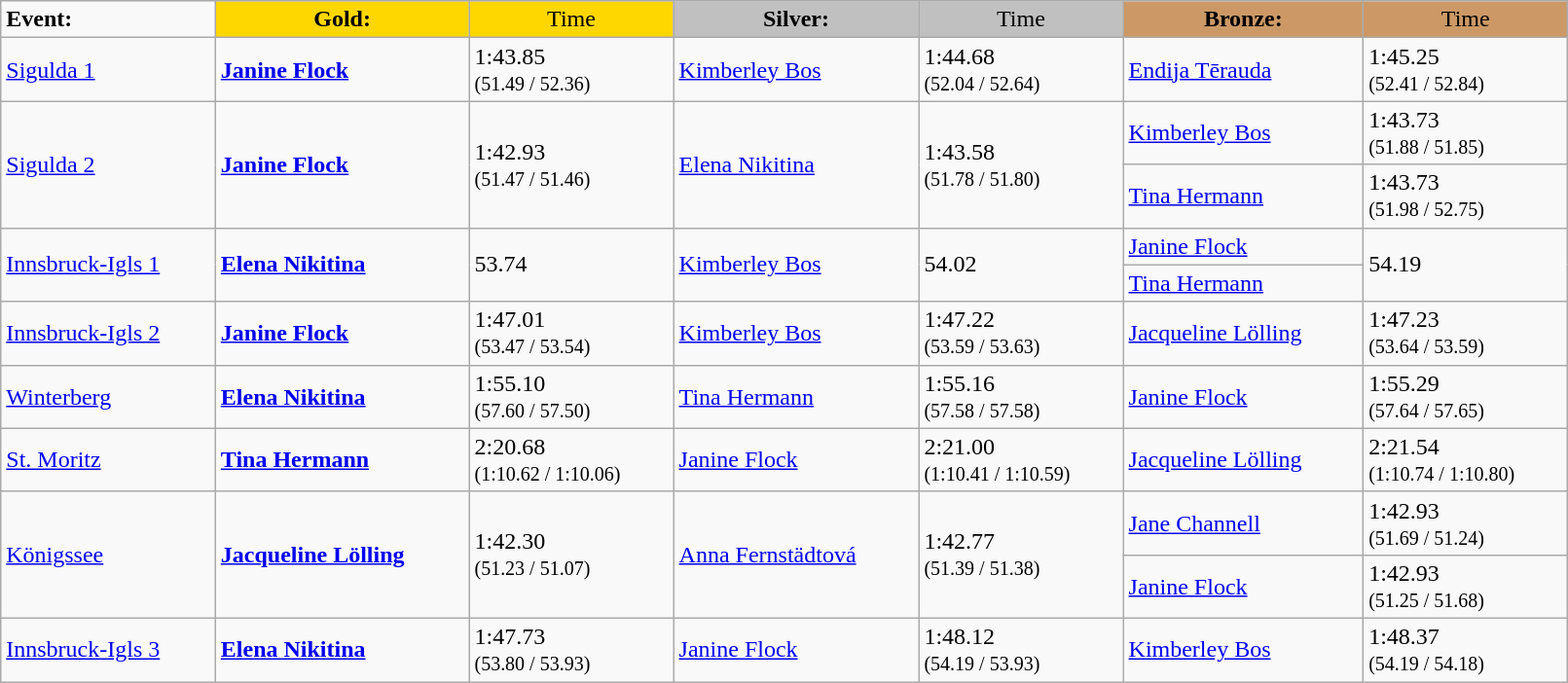<table class="wikitable" style="width:85%;">
<tr>
<td><strong>Event:</strong></td>
<td style="text-align:center; background:gold;"><strong>Gold:</strong></td>
<td style="text-align:center; background:gold;">Time</td>
<td style="text-align:center; background:silver;"><strong>Silver:</strong></td>
<td style="text-align:center; background:silver;">Time</td>
<td style="text-align:center; background:#c96;"><strong>Bronze:</strong></td>
<td style="text-align:center; background:#c96;">Time</td>
</tr>
<tr>
<td> <a href='#'>Sigulda 1</a></td>
<td><strong><a href='#'>Janine Flock</a><br><small></small></strong></td>
<td>1:43.85<br><small>(51.49 / 52.36)</small></td>
<td><a href='#'>Kimberley Bos</a><br><small></small></td>
<td>1:44.68<br><small>(52.04 / 52.64)</small></td>
<td><a href='#'>Endija Tērauda</a><br><small></small></td>
<td>1:45.25<br><small>(52.41 / 52.84)</small></td>
</tr>
<tr>
<td rowspan="2"> <a href='#'>Sigulda 2</a></td>
<td rowspan="2"><strong><a href='#'>Janine Flock</a><br><small></small></strong></td>
<td rowspan="2">1:42.93<br><small>(51.47 / 51.46)</small></td>
<td rowspan="2"><a href='#'>Elena Nikitina</a> <br><small></small></td>
<td rowspan="2">1:43.58<br><small>(51.78 / 51.80)</small></td>
<td><a href='#'>Kimberley Bos</a><br><small></small></td>
<td>1:43.73<br><small>(51.88 / 51.85)</small></td>
</tr>
<tr>
<td><a href='#'>Tina Hermann</a> <br><small></small></td>
<td>1:43.73<br><small>(51.98 / 52.75)</small></td>
</tr>
<tr>
<td rowspan="2"> <a href='#'>Innsbruck-Igls 1</a></td>
<td rowspan="2"><strong><a href='#'>Elena Nikitina</a> <br><small></small></strong></td>
<td rowspan="2">53.74</td>
<td rowspan="2"><a href='#'>Kimberley Bos</a><br><small></small></td>
<td rowspan="2">54.02</td>
<td><a href='#'>Janine Flock</a><br><small></small></td>
<td rowspan="2">54.19</td>
</tr>
<tr>
<td><a href='#'>Tina Hermann</a> <br><small></small></td>
</tr>
<tr>
<td> <a href='#'>Innsbruck-Igls 2</a></td>
<td><strong><a href='#'>Janine Flock</a><br><small></small></strong></td>
<td>1:47.01<br><small>(53.47 / 53.54)</small></td>
<td><a href='#'>Kimberley Bos</a><br><small></small></td>
<td>1:47.22<br><small>(53.59 / 53.63)</small></td>
<td><a href='#'>Jacqueline Lölling</a> <br><small></small></td>
<td>1:47.23<br><small>(53.64 / 53.59)</small></td>
</tr>
<tr>
<td> <a href='#'>Winterberg</a></td>
<td><strong><a href='#'>Elena Nikitina</a> <br><small></small></strong></td>
<td>1:55.10<br><small>(57.60 / 57.50)</small></td>
<td><a href='#'>Tina Hermann</a> <br><small></small></td>
<td>1:55.16<br><small>(57.58 / 57.58)</small></td>
<td><a href='#'>Janine Flock</a><br><small></small></td>
<td>1:55.29<br><small>(57.64 / 57.65)</small></td>
</tr>
<tr>
<td> <a href='#'>St. Moritz</a></td>
<td><strong><a href='#'>Tina Hermann</a> <br><small></small></strong></td>
<td>2:20.68<br><small>(1:10.62 / 1:10.06)</small></td>
<td><a href='#'>Janine Flock</a><br><small></small></td>
<td>2:21.00<br><small>(1:10.41 / 1:10.59)</small></td>
<td><a href='#'>Jacqueline Lölling</a> <br><small></small></td>
<td>2:21.54<br><small>(1:10.74 / 1:10.80)</small></td>
</tr>
<tr>
<td rowspan="2"> <a href='#'>Königssee</a></td>
<td rowspan="2"><strong><a href='#'>Jacqueline Lölling</a> <br><small></small></strong></td>
<td rowspan="2">1:42.30<br><small>(51.23 / 51.07)</small></td>
<td rowspan="2"><a href='#'>Anna Fernstädtová</a><br><small></small></td>
<td rowspan="2">1:42.77<br><small>(51.39 / 51.38)</small></td>
<td><a href='#'>Jane Channell</a><br><small></small></td>
<td>1:42.93<br><small>(51.69 / 51.24)</small></td>
</tr>
<tr>
<td><a href='#'>Janine Flock</a><br><small></small></td>
<td>1:42.93<br><small>(51.25 / 51.68)</small></td>
</tr>
<tr>
<td> <a href='#'>Innsbruck-Igls 3</a></td>
<td><strong><a href='#'>Elena Nikitina</a> <br><small></small></strong></td>
<td>1:47.73<br><small>(53.80 / 53.93)</small></td>
<td><a href='#'>Janine Flock</a><br><small></small></td>
<td>1:48.12<br><small>(54.19 / 53.93)</small></td>
<td><a href='#'>Kimberley Bos</a><br><small></small></td>
<td>1:48.37<br><small>(54.19 / 54.18)</small></td>
</tr>
</table>
